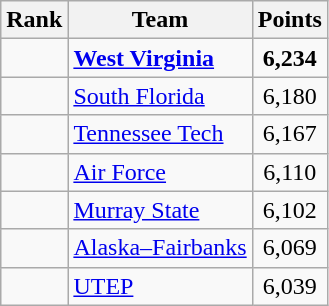<table class="wikitable sortable" style="text-align:center">
<tr>
<th>Rank</th>
<th>Team</th>
<th>Points</th>
</tr>
<tr>
<td></td>
<td align=left><strong><a href='#'>West Virginia</a></strong></td>
<td><strong>6,234</strong></td>
</tr>
<tr>
<td></td>
<td align=left><a href='#'>South Florida</a></td>
<td>6,180</td>
</tr>
<tr>
<td></td>
<td align=left><a href='#'>Tennessee Tech</a></td>
<td>6,167</td>
</tr>
<tr>
<td></td>
<td align=left><a href='#'>Air Force</a></td>
<td>6,110</td>
</tr>
<tr>
<td></td>
<td align=left><a href='#'>Murray State</a></td>
<td>6,102</td>
</tr>
<tr>
<td></td>
<td align=left><a href='#'>Alaska–Fairbanks</a></td>
<td>6,069</td>
</tr>
<tr>
<td></td>
<td align=left><a href='#'>UTEP</a></td>
<td>6,039</td>
</tr>
</table>
